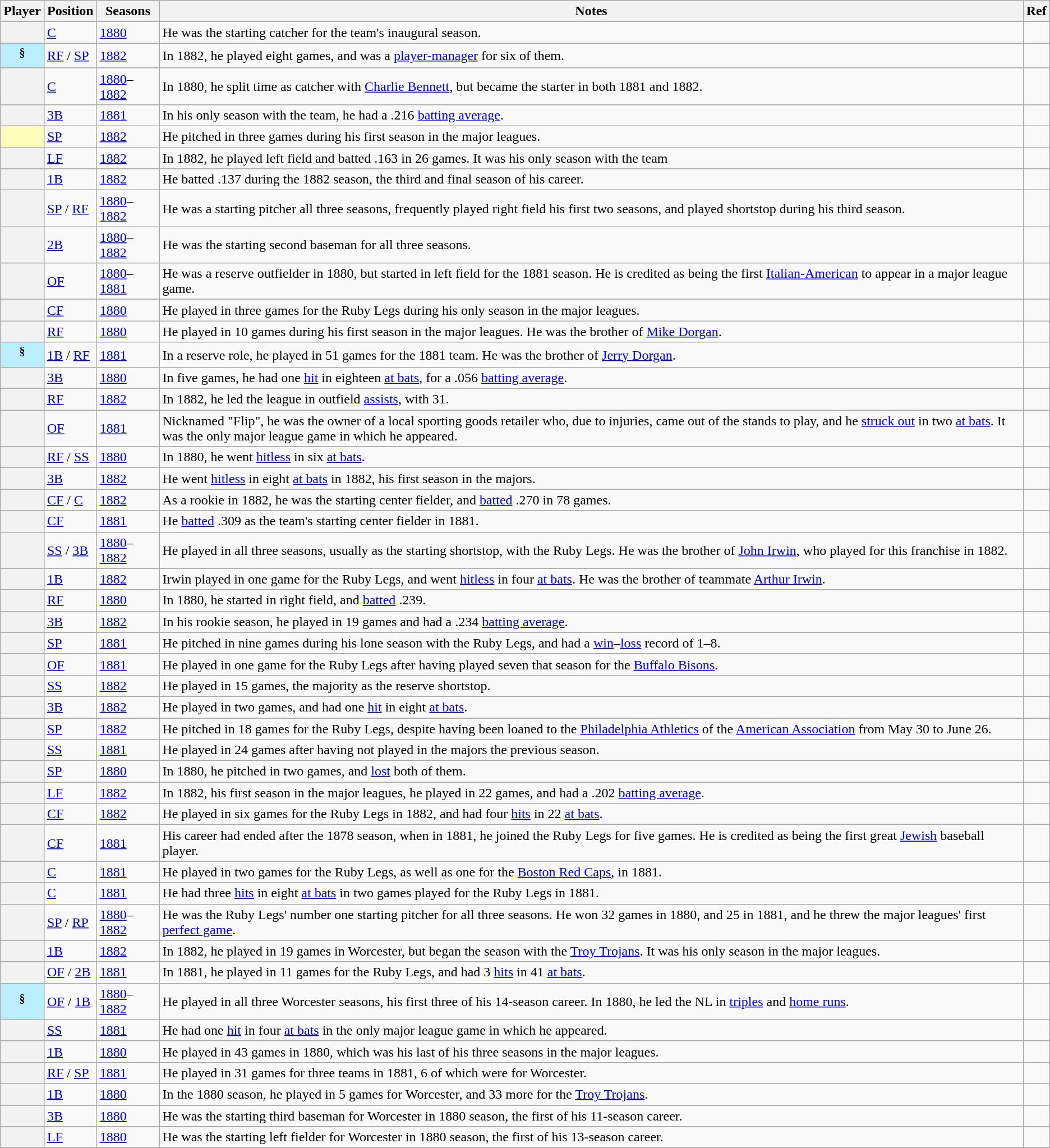<table class="wikitable sortable plainrowheaders" border="1">
<tr>
<th scope="col">Player</th>
<th scope="col">Position</th>
<th scope="col">Seasons</th>
<th scope="col"; class="unsortable">Notes</th>
<th scope="col"; class="unsortable">Ref</th>
</tr>
<tr>
<th scope="row"></th>
<td><a href='#'>C</a></td>
<td><a href='#'>1880</a></td>
<td>He was the starting catcher for the team's inaugural season.</td>
<td align="center"></td>
</tr>
<tr>
<th scope="row" style="background-color:#bbeeff"><sup>§</sup></th>
<td><a href='#'>RF</a> / <a href='#'>SP</a></td>
<td><a href='#'>1882</a></td>
<td>In 1882, he played eight games, and was a <a href='#'>player-manager</a> for six of them.</td>
<td align="center"></td>
</tr>
<tr>
<th scope="row"></th>
<td><a href='#'>C</a></td>
<td><a href='#'>1880</a>–<a href='#'>1882</a></td>
<td>In 1880, he split time as catcher with <a href='#'>Charlie Bennett</a>, but became the starter in both 1881 and 1882.</td>
<td align="center"></td>
</tr>
<tr>
<th scope="row"></th>
<td><a href='#'>3B</a></td>
<td><a href='#'>1881</a></td>
<td>In his only season with the team, he had a .216 <a href='#'>batting average</a>.</td>
<td align="center"></td>
</tr>
<tr>
<th scope="row" style="background-color:#ffffbb"><sup></sup></th>
<td><a href='#'>SP</a></td>
<td><a href='#'>1882</a></td>
<td>He pitched in three games during his first season in the major leagues.</td>
<td align="center"></td>
</tr>
<tr>
<th scope="row"></th>
<td><a href='#'>LF</a></td>
<td><a href='#'>1882</a></td>
<td>In 1882, he played left field and batted .163 in 26 games. It was his only season with the team</td>
<td align="center"></td>
</tr>
<tr>
<th scope="row"></th>
<td><a href='#'>1B</a></td>
<td><a href='#'>1882</a></td>
<td>He batted .137 during the 1882 season, the third and final season of his career.</td>
<td align="center"></td>
</tr>
<tr>
<th scope="row"></th>
<td><a href='#'>SP</a> / <a href='#'>RF</a></td>
<td><a href='#'>1880</a>–<a href='#'>1882</a></td>
<td>He was a starting pitcher all three seasons, frequently played right field his first two seasons, and played shortstop during his third season.</td>
<td align="center"></td>
</tr>
<tr>
<th scope="row"></th>
<td><a href='#'>2B</a></td>
<td><a href='#'>1880</a>–<a href='#'>1882</a></td>
<td>He was the starting second baseman for all three seasons.</td>
<td align="center"></td>
</tr>
<tr>
<th scope="row"></th>
<td><a href='#'>OF</a></td>
<td><a href='#'>1880</a>–<a href='#'>1881</a></td>
<td>He was a reserve outfielder in 1880, but started in left field for the 1881 season. He is credited as being the first <a href='#'>Italian-American</a> to appear in a major league game.</td>
<td align="center"></td>
</tr>
<tr>
<th scope="row"></th>
<td><a href='#'>CF</a></td>
<td><a href='#'>1880</a></td>
<td>He played in three games for the Ruby Legs during his only season in the major leagues.</td>
<td align="center"></td>
</tr>
<tr>
<th scope="row"></th>
<td><a href='#'>RF</a></td>
<td><a href='#'>1880</a></td>
<td>He played in 10 games during his first season in the major leagues.  He was the brother of <a href='#'>Mike Dorgan</a>.</td>
<td align="center"></td>
</tr>
<tr>
<th scope="row" style="background-color:#bbeeff"><sup>§</sup></th>
<td><a href='#'>1B</a> / <a href='#'>RF</a></td>
<td><a href='#'>1881</a></td>
<td>In a reserve role, he played in 51 games for the 1881 team.  He was the brother of <a href='#'>Jerry Dorgan</a>.</td>
<td align="center"></td>
</tr>
<tr>
<th scope="row"></th>
<td><a href='#'>3B</a></td>
<td><a href='#'>1880</a></td>
<td>In five games, he had one <a href='#'>hit</a> in eighteen <a href='#'>at bats</a>, for a .056 <a href='#'>batting average</a>.</td>
<td align="center"></td>
</tr>
<tr>
<th scope="row"></th>
<td><a href='#'>RF</a></td>
<td><a href='#'>1882</a></td>
<td>In 1882, he led the league in outfield <a href='#'>assists</a>, with 31.</td>
<td align="center"></td>
</tr>
<tr>
<th scope="row"></th>
<td><a href='#'>OF</a></td>
<td><a href='#'>1881</a></td>
<td>Nicknamed "Flip", he was the owner of a local sporting goods retailer who, due to injuries, came out of the stands to play, and he <a href='#'>struck out</a> in two <a href='#'>at bats</a>. It was the only major league game in which he appeared.</td>
<td align="center"></td>
</tr>
<tr>
<th scope="row"></th>
<td><a href='#'>RF</a> / <a href='#'>SS</a></td>
<td><a href='#'>1880</a></td>
<td>In 1880, he went <a href='#'>hitless</a> in six <a href='#'>at bats</a>.</td>
<td align="center"></td>
</tr>
<tr>
<th scope="row"></th>
<td><a href='#'>3B</a></td>
<td><a href='#'>1882</a></td>
<td>He went <a href='#'>hitless</a> in eight <a href='#'>at bats</a> in 1882, his first season in the majors.</td>
<td align="center"></td>
</tr>
<tr>
<th scope="row"></th>
<td><a href='#'>CF</a> / <a href='#'>C</a></td>
<td><a href='#'>1882</a></td>
<td>As a rookie in 1882, he was the starting center fielder, and <a href='#'>batted</a> .270 in 78 games.</td>
<td align="center"></td>
</tr>
<tr>
<th scope="row"></th>
<td><a href='#'>CF</a></td>
<td><a href='#'>1881</a></td>
<td>He <a href='#'>batted</a> .309 as the team's starting center fielder in 1881.</td>
<td align="center"></td>
</tr>
<tr>
<th scope="row"></th>
<td><a href='#'>SS</a> / <a href='#'>3B</a></td>
<td><a href='#'>1880</a>–<a href='#'>1882</a></td>
<td>He played in all three seasons, usually as the starting shortstop, with the Ruby Legs.  He was the brother of <a href='#'>John Irwin</a>, who played for this franchise in 1882.</td>
<td align="center"></td>
</tr>
<tr>
<th scope="row"></th>
<td><a href='#'>1B</a></td>
<td><a href='#'>1882</a></td>
<td>Irwin played in one game for the Ruby Legs, and went <a href='#'>hitless</a> in four <a href='#'>at bats</a>. He was the brother of teammate <a href='#'>Arthur Irwin</a>.</td>
<td align="center"></td>
</tr>
<tr>
<th scope="row"></th>
<td><a href='#'>RF</a></td>
<td><a href='#'>1880</a></td>
<td>In 1880, he started in right field, and <a href='#'>batted</a> .239.</td>
<td align="center"></td>
</tr>
<tr>
<th scope="row"></th>
<td><a href='#'>3B</a></td>
<td><a href='#'>1882</a></td>
<td>In his rookie season, he played in 19 games and had a .234 <a href='#'>batting average</a>.</td>
<td align="center"></td>
</tr>
<tr>
<th scope="row"></th>
<td><a href='#'>SP</a></td>
<td><a href='#'>1881</a></td>
<td>He pitched in nine games during his lone season with the Ruby Legs, and had a <a href='#'>win</a>–<a href='#'>loss</a> record of 1–8.</td>
<td align="center"></td>
</tr>
<tr>
<th scope="row"></th>
<td><a href='#'>OF</a></td>
<td><a href='#'>1881</a></td>
<td>He played in one game for the Ruby Legs after having played seven that season for the <a href='#'>Buffalo Bisons</a>.</td>
<td align="center"></td>
</tr>
<tr>
<th scope="row"></th>
<td><a href='#'>SS</a></td>
<td><a href='#'>1882</a></td>
<td>He played in 15 games, the majority as the reserve shortstop.</td>
<td align="center"></td>
</tr>
<tr>
<th scope="row"></th>
<td><a href='#'>3B</a></td>
<td><a href='#'>1882</a></td>
<td>He played in two games, and had one <a href='#'>hit</a> in eight <a href='#'>at bats</a>.</td>
<td align="center"></td>
</tr>
<tr>
<th scope="row"></th>
<td><a href='#'>SP</a></td>
<td><a href='#'>1882</a></td>
<td>He pitched in 18 games for the Ruby Legs, despite having been loaned to the <a href='#'>Philadelphia Athletics</a> of the <a href='#'>American Association</a> from May 30 to June 26.</td>
<td align="center"></td>
</tr>
<tr>
<th scope="row"></th>
<td><a href='#'>SS</a></td>
<td><a href='#'>1881</a></td>
<td>He played in 24 games after having not played in the majors the previous season.</td>
<td align="center"></td>
</tr>
<tr>
<th scope="row"></th>
<td><a href='#'>SP</a></td>
<td><a href='#'>1880</a></td>
<td>In 1880, he pitched in two games, and <a href='#'>lost</a> both of them.</td>
<td align="center"></td>
</tr>
<tr>
<th scope="row"></th>
<td><a href='#'>LF</a></td>
<td><a href='#'>1882</a></td>
<td>In 1882, his first season in the major leagues, he played in 22 games, and had a .202 <a href='#'>batting average</a>.</td>
<td align="center"></td>
</tr>
<tr>
<th scope="row"></th>
<td><a href='#'>CF</a></td>
<td><a href='#'>1882</a></td>
<td>He played in six games for the Ruby Legs in 1882, and had four <a href='#'>hits</a> in 22 <a href='#'>at bats</a>.</td>
<td align="center"></td>
</tr>
<tr>
<th scope="row"></th>
<td><a href='#'>CF</a></td>
<td><a href='#'>1881</a></td>
<td>His career had ended after the 1878 season, when in 1881, he joined the Ruby Legs for five games. He is credited as being the first great <a href='#'>Jewish</a> baseball player.</td>
<td align="center"></td>
</tr>
<tr>
<th scope="row"></th>
<td><a href='#'>C</a></td>
<td><a href='#'>1881</a></td>
<td>He played in two games for the Ruby Legs, as well as one for the <a href='#'>Boston Red Caps</a>, in 1881.</td>
<td align="center"></td>
</tr>
<tr>
<th scope="row"></th>
<td><a href='#'>C</a></td>
<td><a href='#'>1881</a></td>
<td>He had three <a href='#'>hits</a> in eight <a href='#'>at bats</a> in two games played for the Ruby Legs in 1881.</td>
<td align="center"></td>
</tr>
<tr>
<th scope="row"></th>
<td><a href='#'>SP</a> / <a href='#'>RP</a></td>
<td><a href='#'>1880</a>–<a href='#'>1882</a></td>
<td>He was the Ruby Legs' number one starting pitcher for all three seasons.  He won 32 games in 1880, and 25 in 1881, and he threw the major leagues' first <a href='#'>perfect game</a>.</td>
<td align="center"></td>
</tr>
<tr>
<th scope="row"></th>
<td><a href='#'>1B</a></td>
<td><a href='#'>1882</a></td>
<td>In 1882, he played in 19 games in Worcester, but began the season with the <a href='#'>Troy Trojans</a>. It was his only season in the major leagues.</td>
<td align="center"></td>
</tr>
<tr>
<th scope="row"></th>
<td><a href='#'>OF</a> / <a href='#'>2B</a></td>
<td><a href='#'>1881</a></td>
<td>In 1881, he played in 11 games for the Ruby Legs, and had 3 <a href='#'>hits</a> in 41 <a href='#'>at bats</a>.</td>
<td align="center"></td>
</tr>
<tr>
<th scope="row" style="background-color:#bbeeff"><sup>§</sup></th>
<td><a href='#'>OF</a> / <a href='#'>1B</a></td>
<td><a href='#'>1880</a>–<a href='#'>1882</a></td>
<td>He played in all three Worcester seasons, his first three of his 14-season career.  In 1880, he led the NL in <a href='#'>triples</a> and <a href='#'>home runs</a>.</td>
<td align="center"></td>
</tr>
<tr>
<th scope="row"></th>
<td><a href='#'>SS</a></td>
<td><a href='#'>1881</a></td>
<td>He had one <a href='#'>hit</a> in four <a href='#'>at bats</a> in the only major league game in which he appeared.</td>
<td align="center"></td>
</tr>
<tr>
<th scope="row"></th>
<td><a href='#'>1B</a></td>
<td><a href='#'>1880</a></td>
<td>He played in 43 games in 1880, which was his last of his three seasons in the major leagues.</td>
<td align="center"></td>
</tr>
<tr>
<th scope="row"></th>
<td><a href='#'>RF</a> / <a href='#'>SP</a></td>
<td><a href='#'>1881</a></td>
<td>He played in 31 games for three teams in 1881, 6 of which were for Worcester.</td>
<td align="center"></td>
</tr>
<tr>
<th scope="row"></th>
<td><a href='#'>1B</a></td>
<td><a href='#'>1880</a></td>
<td>In the 1880 season, he played in 5 games for Worcester, and 33 more for the <a href='#'>Troy Trojans</a>.</td>
<td align="center"></td>
</tr>
<tr>
<th scope="row"></th>
<td><a href='#'>3B</a></td>
<td><a href='#'>1880</a></td>
<td>He was the starting third baseman for Worcester in 1880 season, the first of his 11-season career.</td>
<td align="center"></td>
</tr>
<tr>
<th scope="row"></th>
<td><a href='#'>LF</a></td>
<td><a href='#'>1880</a></td>
<td>He was the starting left fielder for Worcester in 1880 season, the first of his 13-season career.</td>
<td align="center"></td>
</tr>
</table>
